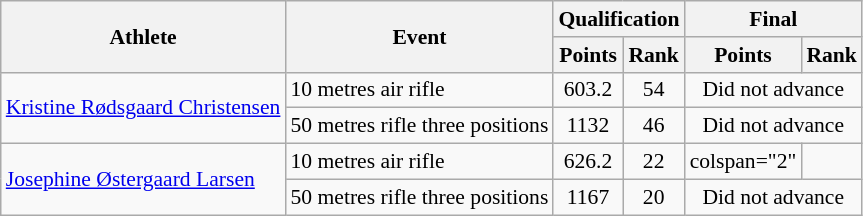<table class="wikitable" style="font-size:90%; text-align:center">
<tr>
<th rowspan="2">Athlete</th>
<th rowspan="2">Event</th>
<th colspan="2">Qualification</th>
<th colspan="2">Final</th>
</tr>
<tr>
<th>Points</th>
<th>Rank</th>
<th>Points</th>
<th>Rank</th>
</tr>
<tr>
<td align="left" rowspan=2><a href='#'>Kristine Rødsgaard Christensen</a></td>
<td align="left">10 metres air rifle</td>
<td>603.2</td>
<td>54</td>
<td colspan="2">Did not advance</td>
</tr>
<tr>
<td align="left">50 metres rifle three positions</td>
<td>1132</td>
<td>46</td>
<td colspan="2">Did not advance</td>
</tr>
<tr>
<td align="left" rowspan=2><a href='#'>Josephine Østergaard Larsen</a></td>
<td align="left">10 metres air rifle</td>
<td>626.2</td>
<td>22</td>
<td>colspan="2" </td>
</tr>
<tr>
<td align="left">50 metres rifle three positions</td>
<td>1167</td>
<td>20</td>
<td colspan="2">Did not advance</td>
</tr>
</table>
